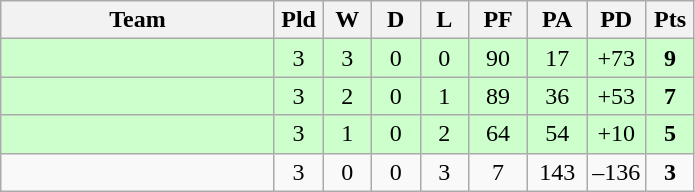<table class="wikitable" style="text-align:center;">
<tr>
<th width=175>Team</th>
<th width=25 abbr="Played">Pld</th>
<th width=25 abbr="Won">W</th>
<th width=25 abbr="Drawn">D</th>
<th width=25 abbr="Lost">L</th>
<th width=32 abbr="Points for">PF</th>
<th width=32 abbr="Points against">PA</th>
<th width=32 abbr="Points difference">PD</th>
<th width=25 abbr="Points">Pts</th>
</tr>
<tr bgcolor=ccffcc>
<td align=left></td>
<td>3</td>
<td>3</td>
<td>0</td>
<td>0</td>
<td>90</td>
<td>17</td>
<td>+73</td>
<td><strong>9</strong></td>
</tr>
<tr bgcolor=ccffcc>
<td align=left></td>
<td>3</td>
<td>2</td>
<td>0</td>
<td>1</td>
<td>89</td>
<td>36</td>
<td>+53</td>
<td><strong>7</strong></td>
</tr>
<tr bgcolor=ccffcc>
<td align=left></td>
<td>3</td>
<td>1</td>
<td>0</td>
<td>2</td>
<td>64</td>
<td>54</td>
<td>+10</td>
<td><strong>5</strong></td>
</tr>
<tr>
<td align=left></td>
<td>3</td>
<td>0</td>
<td>0</td>
<td>3</td>
<td>7</td>
<td>143</td>
<td>–136</td>
<td><strong>3</strong></td>
</tr>
</table>
